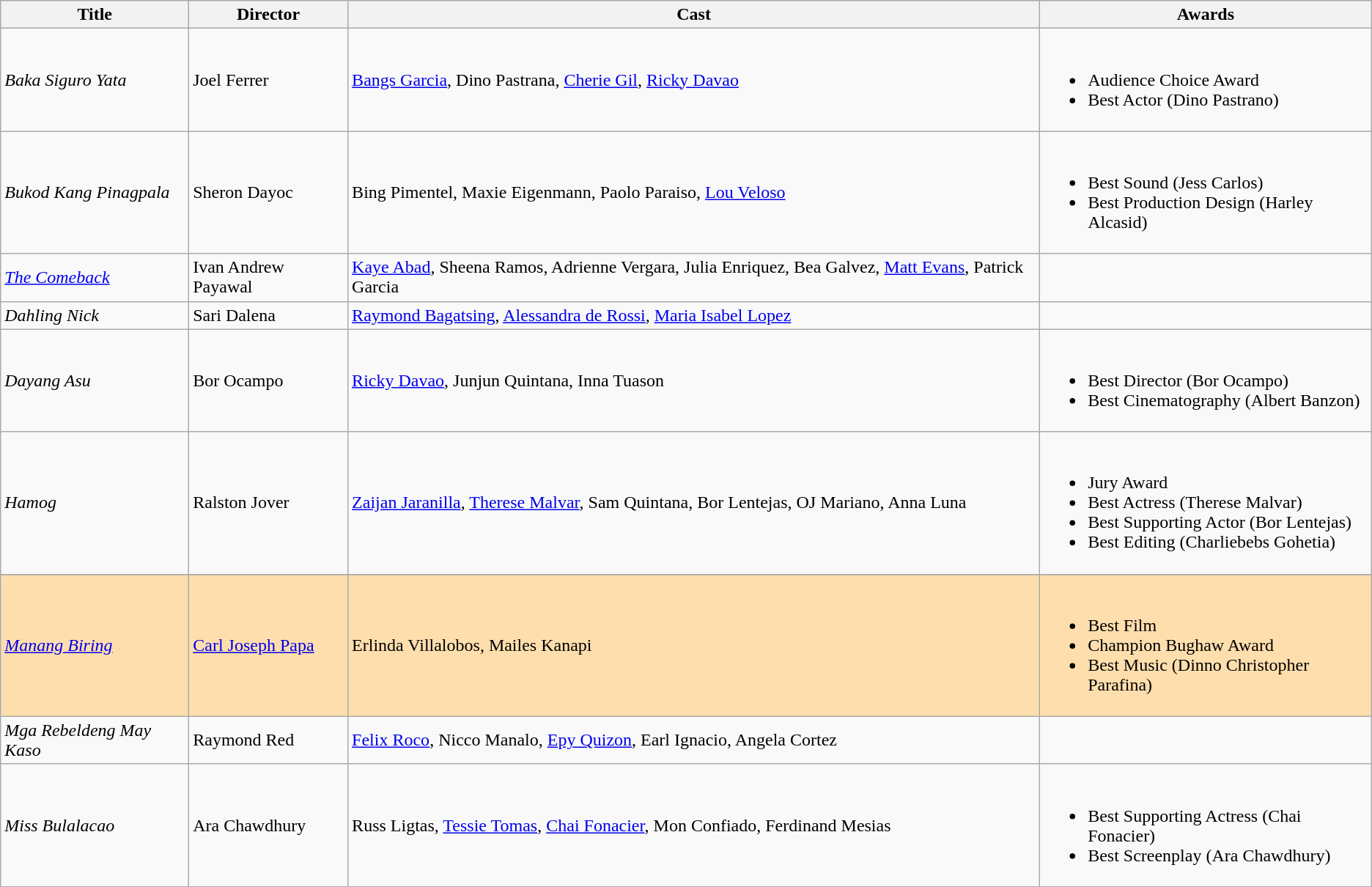<table class="wikitable">
<tr>
<th>Title</th>
<th>Director</th>
<th>Cast</th>
<th>Awards</th>
</tr>
<tr>
<td><em>Baka Siguro Yata</em></td>
<td>Joel Ferrer</td>
<td><a href='#'>Bangs Garcia</a>, Dino Pastrana, <a href='#'>Cherie Gil</a>, <a href='#'>Ricky Davao</a></td>
<td><br><ul><li>Audience Choice Award</li><li>Best Actor (Dino Pastrano)</li></ul></td>
</tr>
<tr>
<td><em>Bukod Kang Pinagpala</em></td>
<td>Sheron Dayoc</td>
<td>Bing Pimentel, Maxie Eigenmann, Paolo Paraiso, <a href='#'>Lou Veloso</a></td>
<td><br><ul><li>Best Sound (Jess Carlos)</li><li>Best Production Design (Harley Alcasid)</li></ul></td>
</tr>
<tr>
<td><em><a href='#'>The Comeback</a></em></td>
<td>Ivan Andrew Payawal</td>
<td><a href='#'>Kaye Abad</a>, Sheena Ramos, Adrienne Vergara, Julia Enriquez, Bea Galvez, <a href='#'>Matt Evans</a>, Patrick Garcia</td>
<td></td>
</tr>
<tr>
<td><em>Dahling Nick</em></td>
<td>Sari Dalena</td>
<td><a href='#'>Raymond Bagatsing</a>, <a href='#'>Alessandra de Rossi</a>, <a href='#'>Maria Isabel Lopez</a></td>
<td></td>
</tr>
<tr>
<td><em>Dayang Asu</em></td>
<td>Bor Ocampo</td>
<td><a href='#'>Ricky Davao</a>, Junjun Quintana, Inna Tuason</td>
<td><br><ul><li>Best Director (Bor Ocampo)</li><li>Best Cinematography (Albert Banzon)</li></ul></td>
</tr>
<tr>
<td><em>Hamog</em></td>
<td>Ralston Jover</td>
<td><a href='#'>Zaijan Jaranilla</a>, <a href='#'>Therese Malvar</a>, Sam Quintana, Bor Lentejas, OJ Mariano, Anna Luna</td>
<td><br><ul><li>Jury Award</li><li>Best Actress (Therese Malvar)</li><li>Best Supporting Actor (Bor Lentejas)</li><li>Best Editing (Charliebebs Gohetia)</li></ul></td>
</tr>
<tr>
</tr>
<tr style="background:#FFDEAD;">
<td><em><a href='#'>Manang Biring</a></em></td>
<td><a href='#'>Carl Joseph Papa</a></td>
<td>Erlinda Villalobos, Mailes Kanapi</td>
<td><br><ul><li>Best Film</li><li>Champion Bughaw Award</li><li>Best Music (Dinno Christopher Parafina)</li></ul></td>
</tr>
<tr>
<td><em>Mga Rebeldeng May Kaso</em></td>
<td>Raymond Red</td>
<td><a href='#'>Felix Roco</a>, Nicco Manalo, <a href='#'>Epy Quizon</a>, Earl Ignacio, Angela Cortez</td>
<td></td>
</tr>
<tr>
<td><em>Miss Bulalacao</em></td>
<td>Ara Chawdhury</td>
<td>Russ Ligtas, <a href='#'>Tessie Tomas</a>, <a href='#'>Chai Fonacier</a>, Mon Confiado, Ferdinand Mesias</td>
<td><br><ul><li>Best Supporting Actress (Chai Fonacier)</li><li>Best Screenplay (Ara Chawdhury)</li></ul></td>
</tr>
</table>
